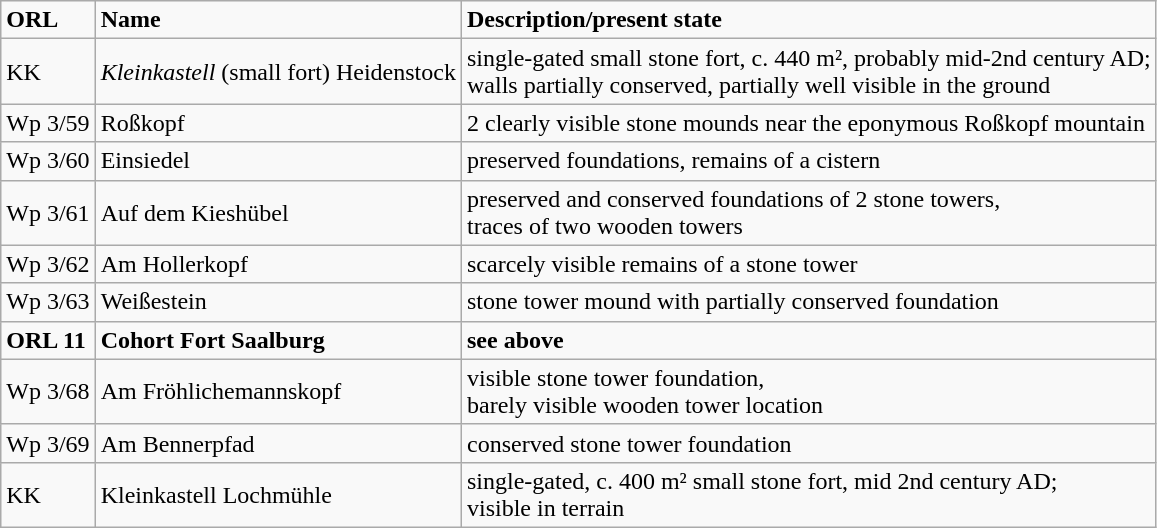<table class="wikitable" style="float:left;">
<tr>
<td><strong>ORL</strong></td>
<td><strong>Name</strong></td>
<td><strong>Description/present state</strong></td>
</tr>
<tr>
<td>KK</td>
<td><em>Kleinkastell</em> (small fort) Heidenstock</td>
<td>single-gated small stone fort, c. 440 m², probably mid-2nd century AD;<br> walls partially conserved, partially well visible in the ground</td>
</tr>
<tr>
<td>Wp 3/59</td>
<td>Roßkopf</td>
<td>2 clearly visible stone mounds near the eponymous Roßkopf mountain</td>
</tr>
<tr>
<td>Wp 3/60</td>
<td>Einsiedel</td>
<td>preserved foundations, remains of a cistern</td>
</tr>
<tr>
<td>Wp 3/61</td>
<td>Auf dem Kieshübel</td>
<td>preserved and conserved foundations of 2 stone towers,<br> traces of two wooden towers</td>
</tr>
<tr>
<td>Wp 3/62</td>
<td>Am Hollerkopf</td>
<td>scarcely visible remains of a stone tower</td>
</tr>
<tr>
<td>Wp 3/63</td>
<td>Weißestein</td>
<td>stone tower mound with partially conserved foundation</td>
</tr>
<tr>
<td><strong>ORL 11</strong></td>
<td><strong>Cohort Fort Saalburg</strong></td>
<td><strong>see above</strong></td>
</tr>
<tr>
<td>Wp 3/68</td>
<td>Am Fröhlichemannskopf</td>
<td>visible stone tower foundation,<br> barely visible wooden tower location</td>
</tr>
<tr>
<td>Wp 3/69</td>
<td>Am Bennerpfad</td>
<td>conserved stone tower foundation</td>
</tr>
<tr>
<td>KK</td>
<td>Kleinkastell Lochmühle</td>
<td>single-gated, c. 400 m² small stone fort, mid 2nd century AD;<br> visible in terrain</td>
</tr>
</table>
